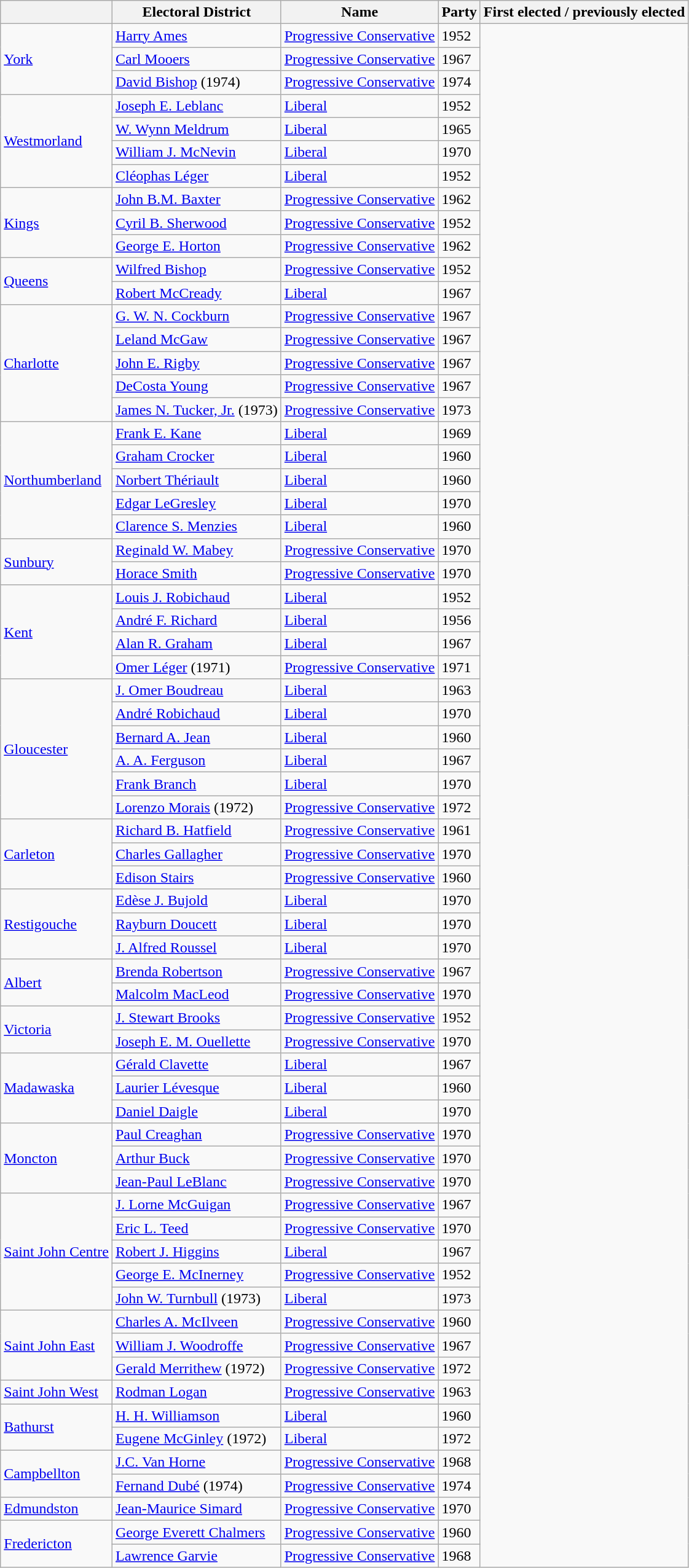<table class="wikitable sortable">
<tr>
<th></th>
<th>Electoral District</th>
<th>Name</th>
<th>Party</th>
<th>First elected / previously elected</th>
</tr>
<tr>
<td rowspan="3"><a href='#'>York</a></td>
<td><a href='#'>Harry Ames</a></td>
<td><a href='#'>Progressive Conservative</a></td>
<td>1952</td>
</tr>
<tr>
<td><a href='#'>Carl Mooers</a></td>
<td><a href='#'>Progressive Conservative</a></td>
<td>1967</td>
</tr>
<tr>
<td><a href='#'>David Bishop</a> (1974)</td>
<td><a href='#'>Progressive Conservative</a></td>
<td>1974</td>
</tr>
<tr>
<td rowspan="4"><a href='#'>Westmorland</a></td>
<td><a href='#'>Joseph E. Leblanc</a></td>
<td><a href='#'>Liberal</a></td>
<td>1952</td>
</tr>
<tr>
<td><a href='#'>W. Wynn Meldrum</a></td>
<td><a href='#'>Liberal</a></td>
<td>1965</td>
</tr>
<tr>
<td><a href='#'>William J. McNevin</a></td>
<td><a href='#'>Liberal</a></td>
<td>1970</td>
</tr>
<tr>
<td><a href='#'>Cléophas Léger</a></td>
<td><a href='#'>Liberal</a></td>
<td>1952</td>
</tr>
<tr>
<td rowspan="3"><a href='#'>Kings</a></td>
<td><a href='#'>John B.M. Baxter</a></td>
<td><a href='#'>Progressive Conservative</a></td>
<td>1962</td>
</tr>
<tr>
<td><a href='#'>Cyril B. Sherwood</a></td>
<td><a href='#'>Progressive Conservative</a></td>
<td>1952</td>
</tr>
<tr>
<td><a href='#'>George E. Horton</a></td>
<td><a href='#'>Progressive Conservative</a></td>
<td>1962</td>
</tr>
<tr>
<td rowspan="2"><a href='#'>Queens</a></td>
<td><a href='#'>Wilfred Bishop</a></td>
<td><a href='#'>Progressive Conservative</a></td>
<td>1952</td>
</tr>
<tr>
<td><a href='#'>Robert McCready</a></td>
<td><a href='#'>Liberal</a></td>
<td>1967</td>
</tr>
<tr>
<td rowspan="5"><a href='#'>Charlotte</a></td>
<td><a href='#'>G. W. N. Cockburn</a></td>
<td><a href='#'>Progressive Conservative</a></td>
<td>1967</td>
</tr>
<tr>
<td><a href='#'>Leland McGaw</a></td>
<td><a href='#'>Progressive Conservative</a></td>
<td>1967</td>
</tr>
<tr>
<td><a href='#'>John E. Rigby</a></td>
<td><a href='#'>Progressive Conservative</a></td>
<td>1967</td>
</tr>
<tr>
<td><a href='#'>DeCosta Young</a></td>
<td><a href='#'>Progressive Conservative</a></td>
<td>1967</td>
</tr>
<tr>
<td><a href='#'>James N. Tucker, Jr.</a> (1973)</td>
<td><a href='#'>Progressive Conservative</a></td>
<td>1973</td>
</tr>
<tr>
<td rowspan="5"><a href='#'>Northumberland</a></td>
<td><a href='#'>Frank E. Kane</a></td>
<td><a href='#'>Liberal</a></td>
<td>1969</td>
</tr>
<tr>
<td><a href='#'>Graham Crocker</a></td>
<td><a href='#'>Liberal</a></td>
<td>1960</td>
</tr>
<tr>
<td><a href='#'>Norbert Thériault</a></td>
<td><a href='#'>Liberal</a></td>
<td>1960</td>
</tr>
<tr>
<td><a href='#'>Edgar LeGresley</a></td>
<td><a href='#'>Liberal</a></td>
<td>1970</td>
</tr>
<tr>
<td><a href='#'>Clarence S. Menzies</a></td>
<td><a href='#'>Liberal</a></td>
<td>1960</td>
</tr>
<tr>
<td rowspan="2"><a href='#'>Sunbury</a></td>
<td><a href='#'>Reginald W. Mabey</a></td>
<td><a href='#'>Progressive Conservative</a></td>
<td>1970</td>
</tr>
<tr>
<td><a href='#'>Horace Smith</a></td>
<td><a href='#'>Progressive Conservative</a></td>
<td>1970</td>
</tr>
<tr>
<td rowspan="4"><a href='#'>Kent</a></td>
<td><a href='#'>Louis J. Robichaud</a></td>
<td><a href='#'>Liberal</a></td>
<td>1952</td>
</tr>
<tr>
<td><a href='#'>André F. Richard</a></td>
<td><a href='#'>Liberal</a></td>
<td>1956</td>
</tr>
<tr>
<td><a href='#'>Alan R. Graham</a></td>
<td><a href='#'>Liberal</a></td>
<td>1967</td>
</tr>
<tr>
<td><a href='#'>Omer Léger</a> (1971)</td>
<td><a href='#'>Progressive Conservative</a></td>
<td>1971</td>
</tr>
<tr>
<td rowspan="6"><a href='#'>Gloucester</a></td>
<td><a href='#'>J. Omer Boudreau</a></td>
<td><a href='#'>Liberal</a></td>
<td>1963</td>
</tr>
<tr>
<td><a href='#'>André Robichaud</a></td>
<td><a href='#'>Liberal</a></td>
<td>1970</td>
</tr>
<tr>
<td><a href='#'>Bernard A. Jean</a></td>
<td><a href='#'>Liberal</a></td>
<td>1960</td>
</tr>
<tr>
<td><a href='#'>A. A. Ferguson</a></td>
<td><a href='#'>Liberal</a></td>
<td>1967</td>
</tr>
<tr>
<td><a href='#'>Frank Branch</a></td>
<td><a href='#'>Liberal</a></td>
<td>1970</td>
</tr>
<tr>
<td><a href='#'>Lorenzo Morais</a> (1972)</td>
<td><a href='#'>Progressive Conservative</a></td>
<td>1972</td>
</tr>
<tr>
<td rowspan="3"><a href='#'>Carleton</a></td>
<td><a href='#'>Richard B. Hatfield</a></td>
<td><a href='#'>Progressive Conservative</a></td>
<td>1961</td>
</tr>
<tr>
<td><a href='#'>Charles Gallagher</a></td>
<td><a href='#'>Progressive Conservative</a></td>
<td>1970</td>
</tr>
<tr>
<td><a href='#'>Edison Stairs</a></td>
<td><a href='#'>Progressive Conservative</a></td>
<td>1960</td>
</tr>
<tr>
<td rowspan="3"><a href='#'>Restigouche</a></td>
<td><a href='#'>Edèse J. Bujold</a></td>
<td><a href='#'>Liberal</a></td>
<td>1970</td>
</tr>
<tr>
<td><a href='#'>Rayburn Doucett</a></td>
<td><a href='#'>Liberal</a></td>
<td>1970</td>
</tr>
<tr>
<td><a href='#'>J. Alfred Roussel</a></td>
<td><a href='#'>Liberal</a></td>
<td>1970</td>
</tr>
<tr>
<td rowspan="2"><a href='#'>Albert</a></td>
<td><a href='#'>Brenda Robertson</a></td>
<td><a href='#'>Progressive Conservative</a></td>
<td>1967</td>
</tr>
<tr>
<td><a href='#'>Malcolm MacLeod</a></td>
<td><a href='#'>Progressive Conservative</a></td>
<td>1970</td>
</tr>
<tr>
<td rowspan="2"><a href='#'>Victoria</a></td>
<td><a href='#'>J. Stewart Brooks</a></td>
<td><a href='#'>Progressive Conservative</a></td>
<td>1952</td>
</tr>
<tr>
<td><a href='#'>Joseph E. M. Ouellette</a></td>
<td><a href='#'>Progressive Conservative</a></td>
<td>1970</td>
</tr>
<tr>
<td rowspan="3"><a href='#'>Madawaska</a></td>
<td><a href='#'>Gérald Clavette</a></td>
<td><a href='#'>Liberal</a></td>
<td>1967</td>
</tr>
<tr>
<td><a href='#'>Laurier Lévesque</a></td>
<td><a href='#'>Liberal</a></td>
<td>1960</td>
</tr>
<tr>
<td><a href='#'>Daniel Daigle</a></td>
<td><a href='#'>Liberal</a></td>
<td>1970</td>
</tr>
<tr>
<td rowspan="3"><a href='#'>Moncton</a></td>
<td><a href='#'>Paul Creaghan</a></td>
<td><a href='#'>Progressive Conservative</a></td>
<td>1970</td>
</tr>
<tr>
<td><a href='#'>Arthur Buck</a></td>
<td><a href='#'>Progressive Conservative</a></td>
<td>1970</td>
</tr>
<tr>
<td><a href='#'>Jean-Paul LeBlanc</a></td>
<td><a href='#'>Progressive Conservative</a></td>
<td>1970</td>
</tr>
<tr>
<td rowspan="5"><a href='#'>Saint John Centre</a></td>
<td><a href='#'>J. Lorne McGuigan</a></td>
<td><a href='#'>Progressive Conservative</a></td>
<td>1967</td>
</tr>
<tr>
<td><a href='#'>Eric L. Teed</a></td>
<td><a href='#'>Progressive Conservative</a></td>
<td>1970</td>
</tr>
<tr>
<td><a href='#'>Robert J. Higgins</a></td>
<td><a href='#'>Liberal</a></td>
<td>1967</td>
</tr>
<tr>
<td><a href='#'>George E. McInerney</a></td>
<td><a href='#'>Progressive Conservative</a></td>
<td>1952</td>
</tr>
<tr>
<td><a href='#'>John W. Turnbull</a> (1973)</td>
<td><a href='#'>Liberal</a></td>
<td>1973</td>
</tr>
<tr>
<td rowspan="3"><a href='#'>Saint John East</a></td>
<td><a href='#'>Charles A. McIlveen</a></td>
<td><a href='#'>Progressive Conservative</a></td>
<td>1960</td>
</tr>
<tr>
<td><a href='#'>William J. Woodroffe</a></td>
<td><a href='#'>Progressive Conservative</a></td>
<td>1967</td>
</tr>
<tr>
<td><a href='#'>Gerald Merrithew</a> (1972)</td>
<td><a href='#'>Progressive Conservative</a></td>
<td>1972</td>
</tr>
<tr>
<td><a href='#'>Saint John West</a></td>
<td><a href='#'>Rodman Logan</a></td>
<td><a href='#'>Progressive Conservative</a></td>
<td>1963</td>
</tr>
<tr>
<td rowspan="2"><a href='#'>Bathurst</a></td>
<td><a href='#'>H. H. Williamson</a></td>
<td><a href='#'>Liberal</a></td>
<td>1960</td>
</tr>
<tr>
<td><a href='#'>Eugene McGinley</a> (1972)</td>
<td><a href='#'>Liberal</a></td>
<td>1972</td>
</tr>
<tr>
<td rowspan="2"><a href='#'>Campbellton</a></td>
<td><a href='#'>J.C. Van Horne</a></td>
<td><a href='#'>Progressive Conservative</a></td>
<td>1968</td>
</tr>
<tr>
<td><a href='#'>Fernand Dubé</a> (1974)</td>
<td><a href='#'>Progressive Conservative</a></td>
<td>1974</td>
</tr>
<tr>
<td><a href='#'>Edmundston</a></td>
<td><a href='#'>Jean-Maurice Simard</a></td>
<td><a href='#'>Progressive Conservative</a></td>
<td>1970</td>
</tr>
<tr>
<td rowspan="2"><a href='#'>Fredericton</a></td>
<td><a href='#'>George Everett Chalmers</a></td>
<td><a href='#'>Progressive Conservative</a></td>
<td>1960</td>
</tr>
<tr>
<td><a href='#'>Lawrence Garvie</a></td>
<td><a href='#'>Progressive Conservative</a></td>
<td>1968</td>
</tr>
</table>
